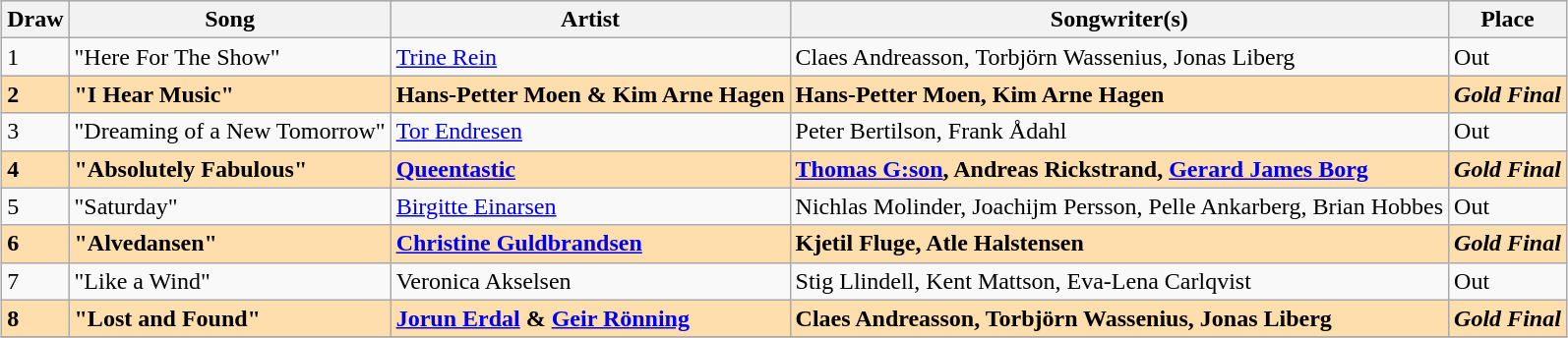<table class="sortable wikitable" style="margin: 1em auto 1em auto">
<tr bgcolor="#CCCCCC">
<th>Draw</th>
<th>Song</th>
<th>Artist</th>
<th>Songwriter(s)</th>
<th>Place</th>
</tr>
<tr>
<td>1</td>
<td>"Here For The Show"</td>
<td><a href='#'>Trine Rein</a></td>
<td>Claes Andreasson, Torbjörn Wassenius, Jonas Liberg</td>
<td>Out</td>
</tr>
<tr style="font-weight:bold; background:navajowhite;">
<td>2</td>
<td>"I Hear Music"</td>
<td>Hans-Petter Moen & Kim Arne Hagen</td>
<td>Hans-Petter Moen, Kim Arne Hagen</td>
<td><strong><em>Gold Final</em></strong></td>
</tr>
<tr>
<td>3</td>
<td>"Dreaming of a New Tomorrow"</td>
<td><a href='#'>Tor Endresen</a></td>
<td>Peter Bertilson, Frank Ådahl</td>
<td>Out</td>
</tr>
<tr style="font-weight:bold; background:navajowhite;">
<td>4</td>
<td>"Absolutely Fabulous"</td>
<td><a href='#'>Queentastic</a></td>
<td><a href='#'>Thomas G:son</a>, Andreas Rickstrand, <a href='#'>Gerard James Borg</a></td>
<td><strong><em>Gold Final</em></strong></td>
</tr>
<tr>
<td>5</td>
<td>"Saturday"</td>
<td><a href='#'>Birgitte Einarsen</a></td>
<td>Nichlas Molinder, Joachijm Persson, Pelle Ankarberg, Brian Hobbes</td>
<td>Out</td>
</tr>
<tr style="font-weight:bold; background:navajowhite;">
<td>6</td>
<td>"Alvedansen"</td>
<td><a href='#'>Christine Guldbrandsen</a></td>
<td>Kjetil Fluge, Atle Halstensen</td>
<td><strong><em>Gold Final</em></strong></td>
</tr>
<tr>
<td>7</td>
<td>"Like a Wind"</td>
<td>Veronica Akselsen</td>
<td>Stig Llindell, Kent Mattson, Eva-Lena Carlqvist</td>
<td>Out</td>
</tr>
<tr style="font-weight:bold; background:navajowhite;">
<td>8</td>
<td>"Lost and Found"</td>
<td><a href='#'>Jorun Erdal</a> & <a href='#'>Geir Rönning</a></td>
<td>Claes Andreasson, Torbjörn Wassenius, Jonas Liberg</td>
<td><strong><em>Gold Final</em></strong></td>
</tr>
<tr>
</tr>
</table>
